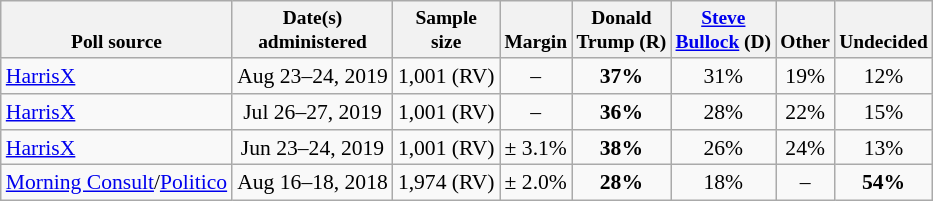<table class="wikitable sortable" style="font-size:90%;text-align:center;">
<tr valign=bottom style="font-size:90%;">
<th>Poll source</th>
<th>Date(s)<br>administered</th>
<th>Sample<br>size</th>
<th>Margin<br></th>
<th>Donald<br>Trump (R)</th>
<th><a href='#'>Steve<br>Bullock</a> (D)</th>
<th>Other</th>
<th>Undecided</th>
</tr>
<tr>
<td style="text-align:left;"><a href='#'>HarrisX</a></td>
<td>Aug 23–24, 2019</td>
<td>1,001 (RV)</td>
<td>–</td>
<td><strong>37%</strong></td>
<td>31%</td>
<td>19%</td>
<td>12%</td>
</tr>
<tr>
<td style="text-align:left;"><a href='#'>HarrisX</a></td>
<td>Jul 26–27, 2019</td>
<td>1,001 (RV)</td>
<td>–</td>
<td><strong>36%</strong></td>
<td>28%</td>
<td>22%</td>
<td>15%</td>
</tr>
<tr>
<td style="text-align:left;"><a href='#'>HarrisX</a></td>
<td>Jun 23–24, 2019</td>
<td>1,001 (RV)</td>
<td>± 3.1%</td>
<td><strong>38%</strong></td>
<td>26%</td>
<td>24%</td>
<td>13%</td>
</tr>
<tr>
<td style="text-align:left;"><a href='#'>Morning Consult</a>/<a href='#'>Politico</a></td>
<td>Aug 16–18, 2018</td>
<td>1,974 (RV)</td>
<td>± 2.0%</td>
<td><strong>28%</strong></td>
<td>18%</td>
<td>–</td>
<td><strong>54%</strong></td>
</tr>
</table>
